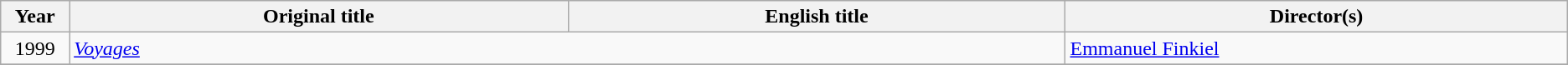<table class="wikitable plainrowheaders">
<tr>
<th scope="col" width="50">Year</th>
<th scope="col" width="450">Original title</th>
<th scope="col" width="450">English title</th>
<th scope="col" width="450">Director(s)</th>
</tr>
<tr>
<td align="center">1999</td>
<td colspan="2"><em><a href='#'>Voyages</a></em></td>
<td><a href='#'>Emmanuel Finkiel</a></td>
</tr>
<tr>
</tr>
</table>
